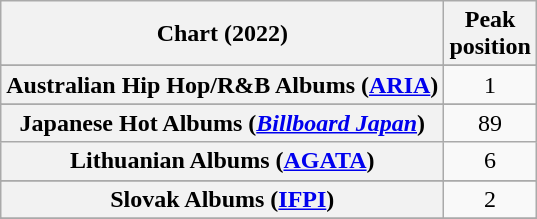<table class="wikitable sortable plainrowheaders" style="text-align:center">
<tr>
<th scope="col">Chart (2022)</th>
<th scope="col">Peak<br>position</th>
</tr>
<tr>
</tr>
<tr>
<th scope="row">Australian Hip Hop/R&B Albums (<a href='#'>ARIA</a>)</th>
<td>1</td>
</tr>
<tr>
</tr>
<tr>
</tr>
<tr>
</tr>
<tr>
</tr>
<tr>
</tr>
<tr>
</tr>
<tr>
</tr>
<tr>
</tr>
<tr>
</tr>
<tr>
</tr>
<tr>
</tr>
<tr>
</tr>
<tr>
<th scope="row">Japanese Hot Albums (<em><a href='#'>Billboard Japan</a></em>)</th>
<td>89</td>
</tr>
<tr>
<th scope="row">Lithuanian Albums (<a href='#'>AGATA</a>)</th>
<td>6</td>
</tr>
<tr>
</tr>
<tr>
</tr>
<tr>
</tr>
<tr>
</tr>
<tr>
</tr>
<tr>
<th scope="row">Slovak Albums (<a href='#'>IFPI</a>)</th>
<td>2</td>
</tr>
<tr>
</tr>
<tr>
</tr>
<tr>
</tr>
<tr>
</tr>
<tr>
</tr>
<tr>
</tr>
<tr>
</tr>
</table>
